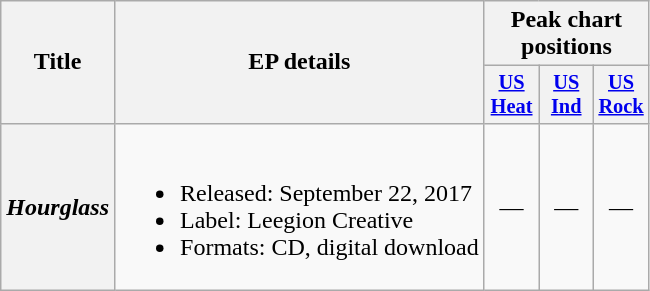<table class="wikitable plainrowheaders">
<tr>
<th scope="col" rowspan="2">Title</th>
<th scope="col" rowspan="2">EP details</th>
<th scope="col" colspan="3">Peak chart positions</th>
</tr>
<tr>
<th scope="col" style="width:30px;font-size:85%"><a href='#'>US <br>Heat</a><br></th>
<th scope="col" style="width:30px;font-size:85%"><a href='#'>US <br>Ind</a><br></th>
<th scope="col" style="width:30px;font-size:85%"><a href='#'>US <br>Rock</a><br></th>
</tr>
<tr>
<th scope="row"><em>Hourglass</em></th>
<td><br><ul><li>Released: September 22, 2017</li><li>Label: Leegion Creative</li><li>Formats: CD, digital download</li></ul></td>
<td align="center">—</td>
<td align="center">—</td>
<td align="center">—</td>
</tr>
</table>
